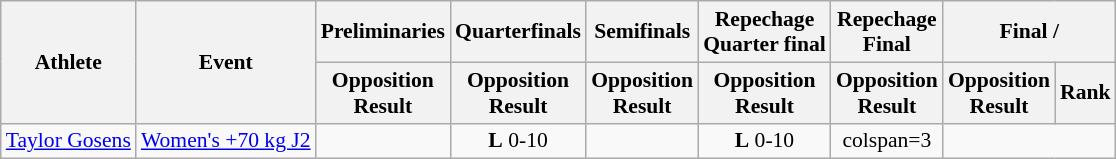<table class="wikitable" style="font-size:90%">
<tr>
<th rowspan="2">Athlete</th>
<th rowspan="2">Event</th>
<th>Preliminaries</th>
<th>Quarterfinals</th>
<th>Semifinals</th>
<th>Repechage<br>Quarter final</th>
<th>Repechage<br>Final</th>
<th colspan="2">Final / </th>
</tr>
<tr>
<th>Opposition<br>Result</th>
<th>Opposition<br>Result</th>
<th>Opposition<br>Result</th>
<th>Opposition<br>Result</th>
<th>Opposition<br>Result</th>
<th>Opposition<br>Result</th>
<th>Rank</th>
</tr>
<tr align=center>
<td align=left><a href='#'>Taylor Gosens</a></td>
<td align=left><a href='#'>Women's +70 kg J2</a></td>
<td></td>
<td> <strong>L</strong> 0-10</td>
<td></td>
<td> <strong>L</strong> 0-10</td>
<td>colspan=3 </td>
</tr>
</table>
